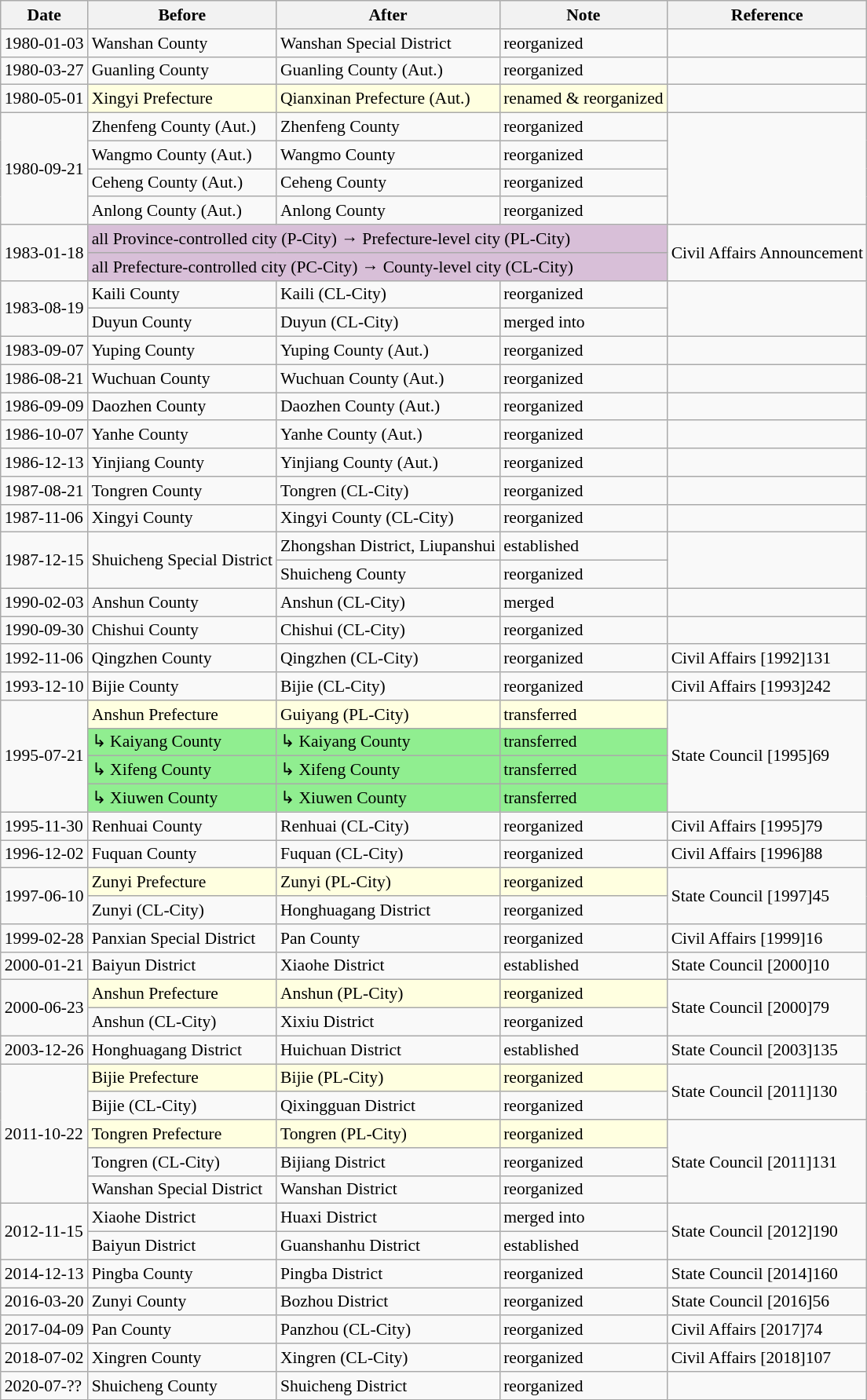<table class="wikitable" style="font-size:90%;" align="center">
<tr>
<th>Date</th>
<th>Before</th>
<th>After</th>
<th>Note</th>
<th>Reference</th>
</tr>
<tr>
<td>1980-01-03</td>
<td>Wanshan County</td>
<td>Wanshan Special District</td>
<td>reorganized</td>
<td></td>
</tr>
<tr>
<td>1980-03-27</td>
<td>Guanling County</td>
<td>Guanling County (Aut.)</td>
<td>reorganized</td>
<td></td>
</tr>
<tr>
<td>1980-05-01</td>
<td bgcolor="lightyellow">Xingyi Prefecture</td>
<td bgcolor="lightyellow">Qianxinan Prefecture (Aut.)</td>
<td bgcolor="lightyellow">renamed & reorganized</td>
<td></td>
</tr>
<tr>
<td rowspan="4">1980-09-21</td>
<td>Zhenfeng County (Aut.)</td>
<td>Zhenfeng County</td>
<td>reorganized</td>
<td rowspan="4"></td>
</tr>
<tr>
<td>Wangmo County (Aut.)</td>
<td>Wangmo County</td>
<td>reorganized</td>
</tr>
<tr>
<td>Ceheng County (Aut.)</td>
<td>Ceheng County</td>
<td>reorganized</td>
</tr>
<tr>
<td>Anlong County (Aut.)</td>
<td>Anlong County</td>
<td>reorganized</td>
</tr>
<tr>
<td rowspan="2">1983-01-18</td>
<td bgcolor="thistle" colspan="3">all Province-controlled city (P-City) → Prefecture-level city (PL-City)</td>
<td rowspan="2">Civil Affairs Announcement</td>
</tr>
<tr>
<td bgcolor="thistle" colspan="3">all Prefecture-controlled city (PC-City) → County-level city (CL-City)</td>
</tr>
<tr>
<td rowspan="2">1983-08-19</td>
<td>Kaili County</td>
<td>Kaili (CL-City)</td>
<td>reorganized</td>
<td rowspan="2"></td>
</tr>
<tr>
<td>Duyun County</td>
<td>Duyun (CL-City)</td>
<td>merged into</td>
</tr>
<tr>
<td>1983-09-07</td>
<td>Yuping County</td>
<td>Yuping County (Aut.)</td>
<td>reorganized</td>
<td></td>
</tr>
<tr>
<td>1986-08-21</td>
<td>Wuchuan County</td>
<td>Wuchuan County (Aut.)</td>
<td>reorganized</td>
<td></td>
</tr>
<tr>
<td>1986-09-09</td>
<td>Daozhen County</td>
<td>Daozhen County (Aut.)</td>
<td>reorganized</td>
<td></td>
</tr>
<tr>
<td>1986-10-07</td>
<td>Yanhe County</td>
<td>Yanhe County (Aut.)</td>
<td>reorganized</td>
<td></td>
</tr>
<tr>
<td>1986-12-13</td>
<td>Yinjiang County</td>
<td>Yinjiang County (Aut.)</td>
<td>reorganized</td>
<td></td>
</tr>
<tr>
<td>1987-08-21</td>
<td>Tongren County</td>
<td>Tongren (CL-City)</td>
<td>reorganized</td>
<td></td>
</tr>
<tr>
<td>1987-11-06</td>
<td>Xingyi County</td>
<td>Xingyi County (CL-City)</td>
<td>reorganized</td>
<td></td>
</tr>
<tr>
<td rowspan="2">1987-12-15</td>
<td rowspan="2">Shuicheng Special District</td>
<td>Zhongshan District, Liupanshui</td>
<td>established</td>
<td rowspan="2"></td>
</tr>
<tr>
<td>Shuicheng County</td>
<td>reorganized</td>
</tr>
<tr>
<td>1990-02-03</td>
<td>Anshun County</td>
<td>Anshun (CL-City)</td>
<td>merged</td>
<td></td>
</tr>
<tr>
<td>1990-09-30</td>
<td>Chishui County</td>
<td>Chishui (CL-City)</td>
<td>reorganized</td>
<td></td>
</tr>
<tr>
<td>1992-11-06</td>
<td>Qingzhen County</td>
<td>Qingzhen (CL-City)</td>
<td>reorganized</td>
<td>Civil Affairs [1992]131</td>
</tr>
<tr>
<td>1993-12-10</td>
<td>Bijie County</td>
<td>Bijie (CL-City)</td>
<td>reorganized</td>
<td>Civil Affairs [1993]242</td>
</tr>
<tr>
<td rowspan="4">1995-07-21</td>
<td bgcolor="lightyellow"> Anshun Prefecture</td>
<td bgcolor="lightyellow">Guiyang (PL-City)</td>
<td bgcolor="lightyellow">transferred</td>
<td rowspan="4">State Council [1995]69</td>
</tr>
<tr bgcolor="lightgreen">
<td>↳ Kaiyang County</td>
<td>↳ Kaiyang County</td>
<td>transferred</td>
</tr>
<tr bgcolor="lightgreen">
<td>↳ Xifeng County</td>
<td>↳ Xifeng County</td>
<td>transferred</td>
</tr>
<tr bgcolor="lightgreen">
<td>↳ Xiuwen County</td>
<td>↳ Xiuwen County</td>
<td>transferred</td>
</tr>
<tr>
<td>1995-11-30</td>
<td>Renhuai County</td>
<td>Renhuai (CL-City)</td>
<td>reorganized</td>
<td>Civil Affairs [1995]79</td>
</tr>
<tr>
<td>1996-12-02</td>
<td>Fuquan County</td>
<td>Fuquan (CL-City)</td>
<td>reorganized</td>
<td>Civil Affairs [1996]88</td>
</tr>
<tr>
<td rowspan="2">1997-06-10</td>
<td bgcolor="lightyellow">Zunyi Prefecture</td>
<td bgcolor="lightyellow">Zunyi (PL-City)</td>
<td bgcolor="lightyellow">reorganized</td>
<td rowspan="2">State Council [1997]45</td>
</tr>
<tr>
<td>Zunyi (CL-City)</td>
<td>Honghuagang District</td>
<td>reorganized</td>
</tr>
<tr>
<td>1999-02-28</td>
<td>Panxian Special District</td>
<td>Pan County</td>
<td>reorganized</td>
<td>Civil Affairs [1999]16</td>
</tr>
<tr>
<td>2000-01-21</td>
<td> Baiyun District</td>
<td>Xiaohe District</td>
<td>established</td>
<td>State Council [2000]10</td>
</tr>
<tr>
<td rowspan="2">2000-06-23</td>
<td bgcolor="lightyellow">Anshun Prefecture</td>
<td bgcolor="lightyellow">Anshun (PL-City)</td>
<td bgcolor="lightyellow">reorganized</td>
<td rowspan="2">State Council [2000]79</td>
</tr>
<tr>
<td>Anshun (CL-City)</td>
<td>Xixiu District</td>
<td>reorganized</td>
</tr>
<tr>
<td>2003-12-26</td>
<td> Honghuagang District</td>
<td>Huichuan District</td>
<td>established</td>
<td>State Council [2003]135</td>
</tr>
<tr>
<td rowspan="5">2011-10-22</td>
<td bgcolor="lightyellow">Bijie Prefecture</td>
<td bgcolor="lightyellow">Bijie (PL-City)</td>
<td bgcolor="lightyellow">reorganized</td>
<td rowspan="2">State Council [2011]130</td>
</tr>
<tr>
<td>Bijie (CL-City)</td>
<td>Qixingguan District</td>
<td>reorganized</td>
</tr>
<tr>
<td bgcolor="lightyellow">Tongren Prefecture</td>
<td bgcolor="lightyellow">Tongren (PL-City)</td>
<td bgcolor="lightyellow">reorganized</td>
<td rowspan="3">State Council [2011]131</td>
</tr>
<tr>
<td>Tongren (CL-City)</td>
<td>Bijiang District</td>
<td>reorganized</td>
</tr>
<tr>
<td>Wanshan Special District</td>
<td>Wanshan District</td>
<td>reorganized</td>
</tr>
<tr>
<td rowspan="2">2012-11-15</td>
<td>Xiaohe District</td>
<td>Huaxi District</td>
<td>merged into</td>
<td rowspan="2">State Council [2012]190</td>
</tr>
<tr>
<td> Baiyun District</td>
<td>Guanshanhu District</td>
<td>established</td>
</tr>
<tr>
<td>2014-12-13</td>
<td>Pingba County</td>
<td>Pingba District</td>
<td>reorganized</td>
<td>State Council [2014]160</td>
</tr>
<tr>
<td>2016-03-20</td>
<td>Zunyi County</td>
<td>Bozhou District</td>
<td>reorganized</td>
<td>State Council [2016]56</td>
</tr>
<tr>
<td>2017-04-09</td>
<td>Pan County</td>
<td>Panzhou (CL-City)</td>
<td>reorganized</td>
<td>Civil Affairs [2017]74</td>
</tr>
<tr>
<td>2018-07-02</td>
<td>Xingren County</td>
<td>Xingren (CL-City)</td>
<td>reorganized</td>
<td>Civil Affairs [2018]107</td>
</tr>
<tr>
<td>2020-07-??</td>
<td>Shuicheng County</td>
<td>Shuicheng District</td>
<td>reorganized</td>
<td></td>
</tr>
</table>
